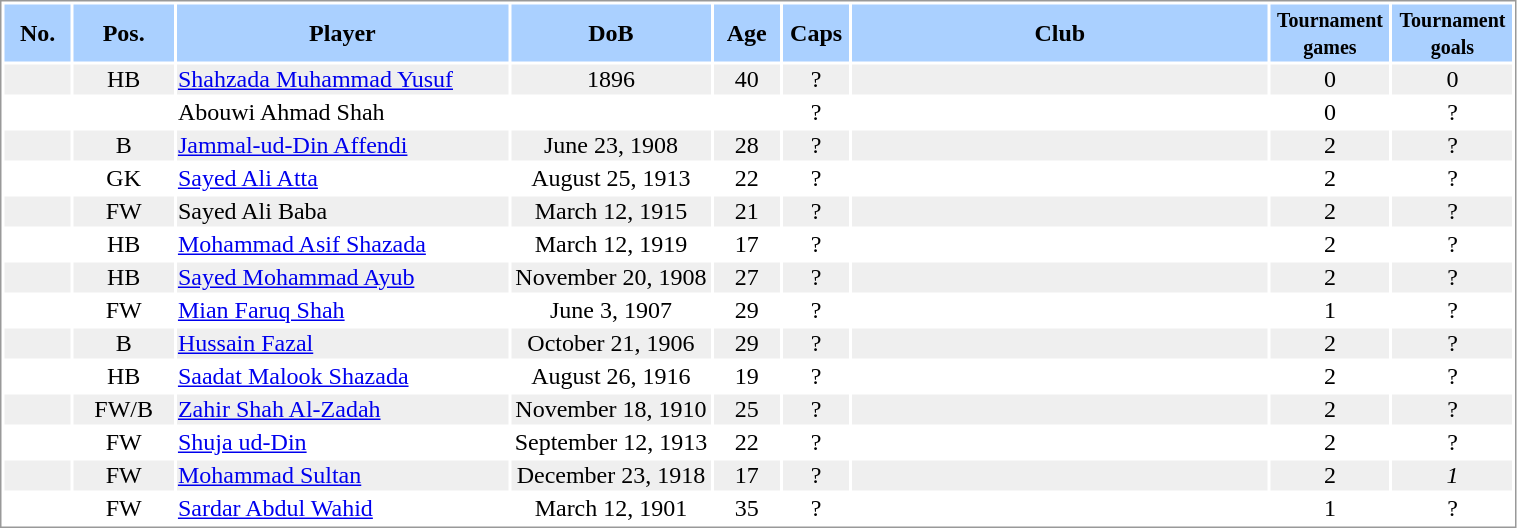<table border="0" width="80%" style="border: 1px solid #999; background-color:white; text-align:center">
<tr align="center" bgcolor="#AAD0FF">
<th width=4%>No.</th>
<th width=6%>Pos.</th>
<th width=20%>Player</th>
<th width=12%>DoB</th>
<th width=4%>Age</th>
<th width=4%>Caps</th>
<th width=25%>Club</th>
<th width=6%><small>Tournament<br>games</small></th>
<th width=6%><small>Tournament<br>goals</small></th>
</tr>
<tr bgcolor="#EFEFEF">
<td></td>
<td>HB</td>
<td align="left"><a href='#'>Shahzada Muhammad Yusuf</a></td>
<td>1896</td>
<td>40</td>
<td>?</td>
<td align="left"></td>
<td>0</td>
<td>0</td>
</tr>
<tr>
<td></td>
<td></td>
<td align="left">Abouwi Ahmad Shah</td>
<td></td>
<td></td>
<td>?</td>
<td align="left"></td>
<td>0</td>
<td>?</td>
</tr>
<tr bgcolor="#EFEFEF">
<td></td>
<td>B</td>
<td align="left"><a href='#'>Jammal-ud-Din Affendi</a></td>
<td>June 23, 1908</td>
<td>28</td>
<td>?</td>
<td align="left"></td>
<td>2</td>
<td>?</td>
</tr>
<tr>
<td></td>
<td>GK</td>
<td align="left"><a href='#'>Sayed Ali Atta</a></td>
<td>August 25, 1913</td>
<td>22</td>
<td>?</td>
<td align="left"></td>
<td>2</td>
<td>?</td>
</tr>
<tr bgcolor="#EFEFEF">
<td></td>
<td>FW</td>
<td align="left">Sayed Ali Baba</td>
<td>March 12, 1915</td>
<td>21</td>
<td>?</td>
<td align="left"></td>
<td>2</td>
<td>?</td>
</tr>
<tr>
<td></td>
<td>HB</td>
<td align="left"><a href='#'>Mohammad Asif Shazada</a></td>
<td>March 12, 1919</td>
<td>17</td>
<td>?</td>
<td align="left"></td>
<td>2</td>
<td>?</td>
</tr>
<tr bgcolor="#EFEFEF">
<td></td>
<td>HB</td>
<td align="left"><a href='#'>Sayed Mohammad Ayub</a></td>
<td>November 20, 1908</td>
<td>27</td>
<td>?</td>
<td align="left"></td>
<td>2</td>
<td>?</td>
</tr>
<tr>
<td></td>
<td>FW</td>
<td align="left"><a href='#'>Mian Faruq Shah</a></td>
<td>June 3, 1907</td>
<td>29</td>
<td>?</td>
<td align="left"></td>
<td>1</td>
<td>?</td>
</tr>
<tr bgcolor="#EFEFEF">
<td></td>
<td>B</td>
<td align="left"><a href='#'>Hussain Fazal</a></td>
<td>October 21, 1906</td>
<td>29</td>
<td>?</td>
<td align="left"></td>
<td>2</td>
<td>?</td>
</tr>
<tr>
<td></td>
<td>HB</td>
<td align="left"><a href='#'>Saadat Malook Shazada</a></td>
<td>August 26, 1916</td>
<td>19</td>
<td>?</td>
<td align="left"></td>
<td>2</td>
<td>?</td>
</tr>
<tr bgcolor="#EFEFEF">
<td></td>
<td>FW/B</td>
<td align="left"><a href='#'>Zahir Shah Al-Zadah</a></td>
<td>November 18, 1910</td>
<td>25</td>
<td>?</td>
<td align="left"></td>
<td>2</td>
<td>?</td>
</tr>
<tr>
<td></td>
<td>FW</td>
<td align="left"><a href='#'>Shuja ud-Din</a></td>
<td>September 12, 1913</td>
<td>22</td>
<td>?</td>
<td align="left"></td>
<td>2</td>
<td>?</td>
</tr>
<tr bgcolor="#EFEFEF">
<td></td>
<td>FW</td>
<td align="left"><a href='#'>Mohammad Sultan</a></td>
<td>December 23, 1918</td>
<td>17</td>
<td>?</td>
<td align="left"></td>
<td>2</td>
<td><em>1</em></td>
</tr>
<tr>
<td></td>
<td>FW</td>
<td align="left"><a href='#'>Sardar Abdul Wahid</a></td>
<td>March 12, 1901</td>
<td>35</td>
<td>?</td>
<td align="left"></td>
<td>1</td>
<td>?</td>
</tr>
</table>
